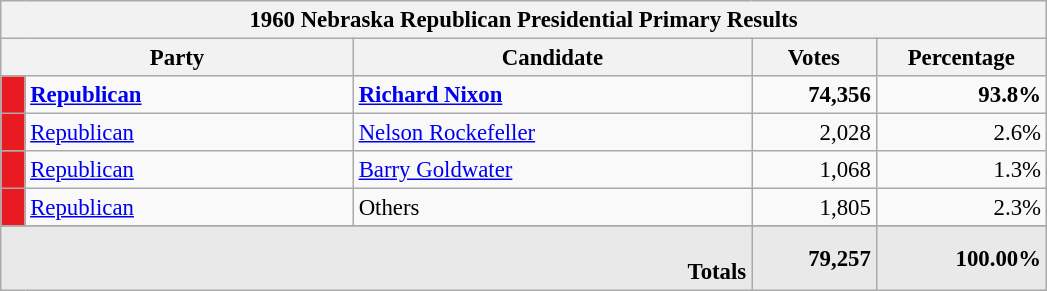<table class="wikitable" style="font-size: 95%;">
<tr>
<th colspan="7">1960 Nebraska Republican Presidential Primary Results</th>
</tr>
<tr>
<th colspan="2" style="width: 15em">Party</th>
<th style="width: 17em">Candidate</th>
<th style="width: 5em">Votes</th>
<th style="width: 7em">Percentage</th>
</tr>
<tr>
<th style="background-color:#E81B23; width: 3px"></th>
<td style="width: 130px"><strong><a href='#'>Republican</a></strong></td>
<td><strong><a href='#'>Richard Nixon</a></strong></td>
<td align="right"><strong>74,356</strong></td>
<td align="right"><strong>93.8%</strong></td>
</tr>
<tr>
<th style="background-color:#E81B23; width: 3px"></th>
<td style="width: 130px"><a href='#'>Republican</a></td>
<td><a href='#'>Nelson Rockefeller</a></td>
<td align="right">2,028</td>
<td align="right">2.6%</td>
</tr>
<tr>
<th style="background-color:#E81B23; width: 3px"></th>
<td style="width: 130px"><a href='#'>Republican</a></td>
<td><a href='#'>Barry Goldwater</a></td>
<td align="right">1,068</td>
<td align="right">1.3%</td>
</tr>
<tr>
<th style="background-color:#E81B23; width: 3px"></th>
<td style="width: 130px"><a href='#'>Republican</a></td>
<td>Others</td>
<td align="right">1,805</td>
<td align="right">2.3%</td>
</tr>
<tr>
</tr>
<tr bgcolor="#E9E9E9">
<td colspan="3" align="right"><br><strong>Totals</strong></td>
<td align="right"><strong>79,257</strong></td>
<td align="right"><strong>100.00%</strong></td>
</tr>
</table>
